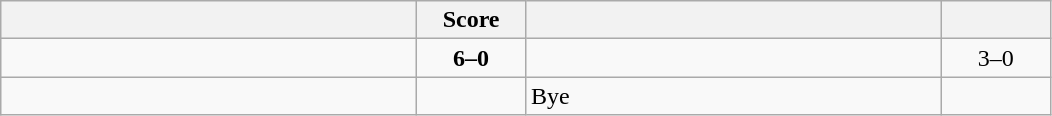<table class="wikitable" style="text-align: center; ">
<tr>
<th align="right" width="270"></th>
<th width="65">Score</th>
<th align="left" width="270"></th>
<th width="65"></th>
</tr>
<tr>
<td align="left"><strong></strong></td>
<td><strong>6–0</strong></td>
<td align="left"></td>
<td>3–0 <strong></strong></td>
</tr>
<tr>
<td align="left"><strong></strong></td>
<td></td>
<td align="left">Bye</td>
<td></td>
</tr>
</table>
